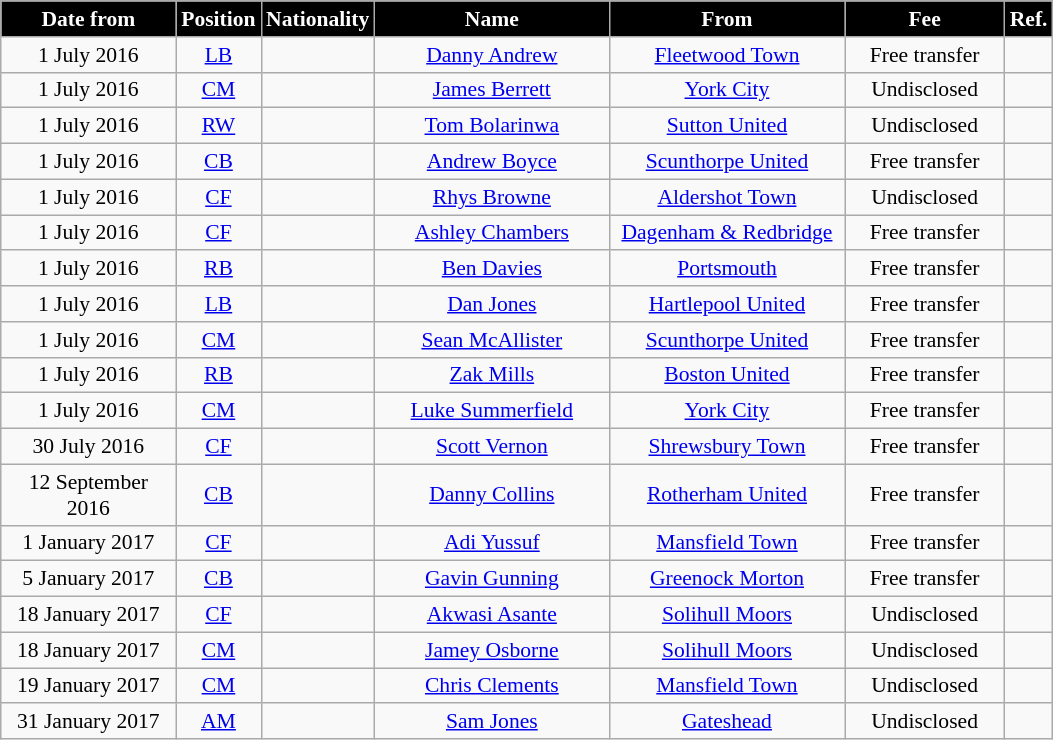<table class="wikitable"  style="text-align:center; font-size:90%; ">
<tr>
<th style="background:#000000; color:#FFFFFF; width:110px;">Date from</th>
<th style="background:#000000; color:#FFFFFF; width:50px;">Position</th>
<th style="background:#000000; color:#FFFFFF; width:50px;">Nationality</th>
<th style="background:#000000; color:#FFFFFF; width:150px;">Name</th>
<th style="background:#000000; color:#FFFFFF; width:150px;">From</th>
<th style="background:#000000; color:#FFFFFF; width:100px;">Fee</th>
<th style="background:#000000; color:#FFFFFF; width:25px;">Ref.</th>
</tr>
<tr>
<td>1 July 2016</td>
<td><a href='#'>LB</a></td>
<td></td>
<td><a href='#'>Danny Andrew</a></td>
<td> <a href='#'>Fleetwood Town</a></td>
<td>Free transfer</td>
<td></td>
</tr>
<tr>
<td>1 July 2016</td>
<td><a href='#'>CM</a></td>
<td></td>
<td><a href='#'>James Berrett</a></td>
<td> <a href='#'>York City</a></td>
<td>Undisclosed</td>
<td></td>
</tr>
<tr>
<td>1 July 2016</td>
<td><a href='#'>RW</a></td>
<td></td>
<td><a href='#'>Tom Bolarinwa</a></td>
<td> <a href='#'>Sutton United</a></td>
<td>Undisclosed</td>
<td></td>
</tr>
<tr>
<td>1 July 2016</td>
<td><a href='#'>CB</a></td>
<td></td>
<td><a href='#'>Andrew Boyce</a></td>
<td> <a href='#'>Scunthorpe United</a></td>
<td>Free transfer</td>
<td></td>
</tr>
<tr>
<td>1 July 2016</td>
<td><a href='#'>CF</a></td>
<td></td>
<td><a href='#'>Rhys Browne</a></td>
<td> <a href='#'>Aldershot Town</a></td>
<td>Undisclosed</td>
<td></td>
</tr>
<tr>
<td>1 July 2016</td>
<td><a href='#'>CF</a></td>
<td></td>
<td><a href='#'>Ashley Chambers</a></td>
<td> <a href='#'>Dagenham & Redbridge</a></td>
<td>Free transfer</td>
<td></td>
</tr>
<tr>
<td>1 July 2016</td>
<td><a href='#'>RB</a></td>
<td></td>
<td> <a href='#'>Ben Davies</a></td>
<td><a href='#'>Portsmouth</a></td>
<td>Free transfer</td>
<td></td>
</tr>
<tr>
<td>1 July 2016</td>
<td><a href='#'>LB</a></td>
<td></td>
<td><a href='#'>Dan Jones</a></td>
<td> <a href='#'>Hartlepool United</a></td>
<td>Free transfer</td>
<td></td>
</tr>
<tr>
<td>1 July 2016</td>
<td><a href='#'>CM</a></td>
<td></td>
<td><a href='#'>Sean McAllister</a></td>
<td> <a href='#'>Scunthorpe United</a></td>
<td>Free transfer</td>
<td></td>
</tr>
<tr>
<td>1 July 2016</td>
<td><a href='#'>RB</a></td>
<td></td>
<td><a href='#'>Zak Mills</a></td>
<td> <a href='#'>Boston United</a></td>
<td>Free transfer</td>
<td></td>
</tr>
<tr>
<td>1 July 2016</td>
<td><a href='#'>CM</a></td>
<td></td>
<td><a href='#'>Luke Summerfield</a></td>
<td> <a href='#'>York City</a></td>
<td>Free transfer</td>
<td></td>
</tr>
<tr>
<td>30 July 2016</td>
<td><a href='#'>CF</a></td>
<td></td>
<td><a href='#'>Scott Vernon</a></td>
<td> <a href='#'>Shrewsbury Town</a></td>
<td>Free transfer</td>
<td></td>
</tr>
<tr>
<td>12 September 2016</td>
<td><a href='#'>CB</a></td>
<td></td>
<td><a href='#'>Danny Collins</a></td>
<td> <a href='#'>Rotherham United</a></td>
<td>Free transfer</td>
<td></td>
</tr>
<tr>
<td>1 January 2017</td>
<td><a href='#'>CF</a></td>
<td></td>
<td><a href='#'>Adi Yussuf</a></td>
<td> <a href='#'>Mansfield Town</a></td>
<td>Free transfer</td>
<td></td>
</tr>
<tr>
<td>5 January 2017</td>
<td><a href='#'>CB</a></td>
<td></td>
<td><a href='#'>Gavin Gunning</a></td>
<td> <a href='#'>Greenock Morton</a></td>
<td>Free transfer</td>
<td></td>
</tr>
<tr>
<td>18 January 2017</td>
<td><a href='#'>CF</a></td>
<td></td>
<td><a href='#'>Akwasi Asante</a></td>
<td> <a href='#'>Solihull Moors</a></td>
<td>Undisclosed</td>
<td></td>
</tr>
<tr>
<td>18 January 2017</td>
<td><a href='#'>CM</a></td>
<td></td>
<td><a href='#'>Jamey Osborne</a></td>
<td> <a href='#'>Solihull Moors</a></td>
<td>Undisclosed</td>
<td></td>
</tr>
<tr>
<td>19 January 2017</td>
<td><a href='#'>CM</a></td>
<td></td>
<td><a href='#'>Chris Clements</a></td>
<td><a href='#'>Mansfield Town</a></td>
<td>Undisclosed</td>
<td></td>
</tr>
<tr>
<td>31 January 2017</td>
<td><a href='#'>AM</a></td>
<td></td>
<td><a href='#'>Sam Jones</a></td>
<td> <a href='#'>Gateshead</a></td>
<td>Undisclosed</td>
<td></td>
</tr>
</table>
